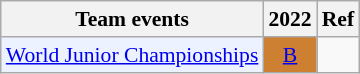<table style='font-size: 90%; text-align:center;' class='wikitable'>
<tr>
<th>Team events</th>
<th>2022</th>
<th>Ref</th>
</tr>
<tr>
<td bgcolor="#ECF2FF"; align="left"><a href='#'>World Junior Championships</a></td>
<td bgcolor=CD7F32><a href='#'>B</a></td>
<td></td>
</tr>
</table>
